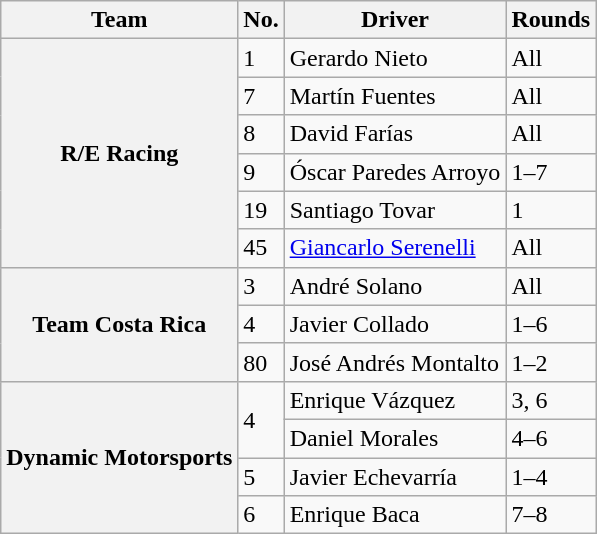<table class="wikitable">
<tr>
<th>Team</th>
<th>No.</th>
<th>Driver</th>
<th>Rounds</th>
</tr>
<tr>
<th rowspan=6>R/E Racing</th>
<td>1</td>
<td> Gerardo Nieto</td>
<td>All</td>
</tr>
<tr>
<td>7</td>
<td> Martín Fuentes</td>
<td>All</td>
</tr>
<tr>
<td>8</td>
<td> David Farías</td>
<td>All</td>
</tr>
<tr>
<td>9</td>
<td> Óscar Paredes Arroyo</td>
<td>1–7</td>
</tr>
<tr>
<td>19</td>
<td> Santiago Tovar</td>
<td>1</td>
</tr>
<tr>
<td>45</td>
<td> <a href='#'>Giancarlo Serenelli</a></td>
<td>All</td>
</tr>
<tr>
<th rowspan=3>Team Costa Rica</th>
<td>3</td>
<td> André Solano</td>
<td>All</td>
</tr>
<tr>
<td>4</td>
<td> Javier Collado</td>
<td>1–6</td>
</tr>
<tr>
<td>80</td>
<td> José Andrés Montalto</td>
<td>1–2</td>
</tr>
<tr>
<th rowspan=4>Dynamic Motorsports</th>
<td rowspan=2>4</td>
<td> Enrique Vázquez</td>
<td>3, 6</td>
</tr>
<tr>
<td> Daniel Morales</td>
<td>4–6</td>
</tr>
<tr>
<td>5</td>
<td> Javier Echevarría</td>
<td>1–4</td>
</tr>
<tr>
<td>6</td>
<td> Enrique Baca</td>
<td>7–8</td>
</tr>
</table>
